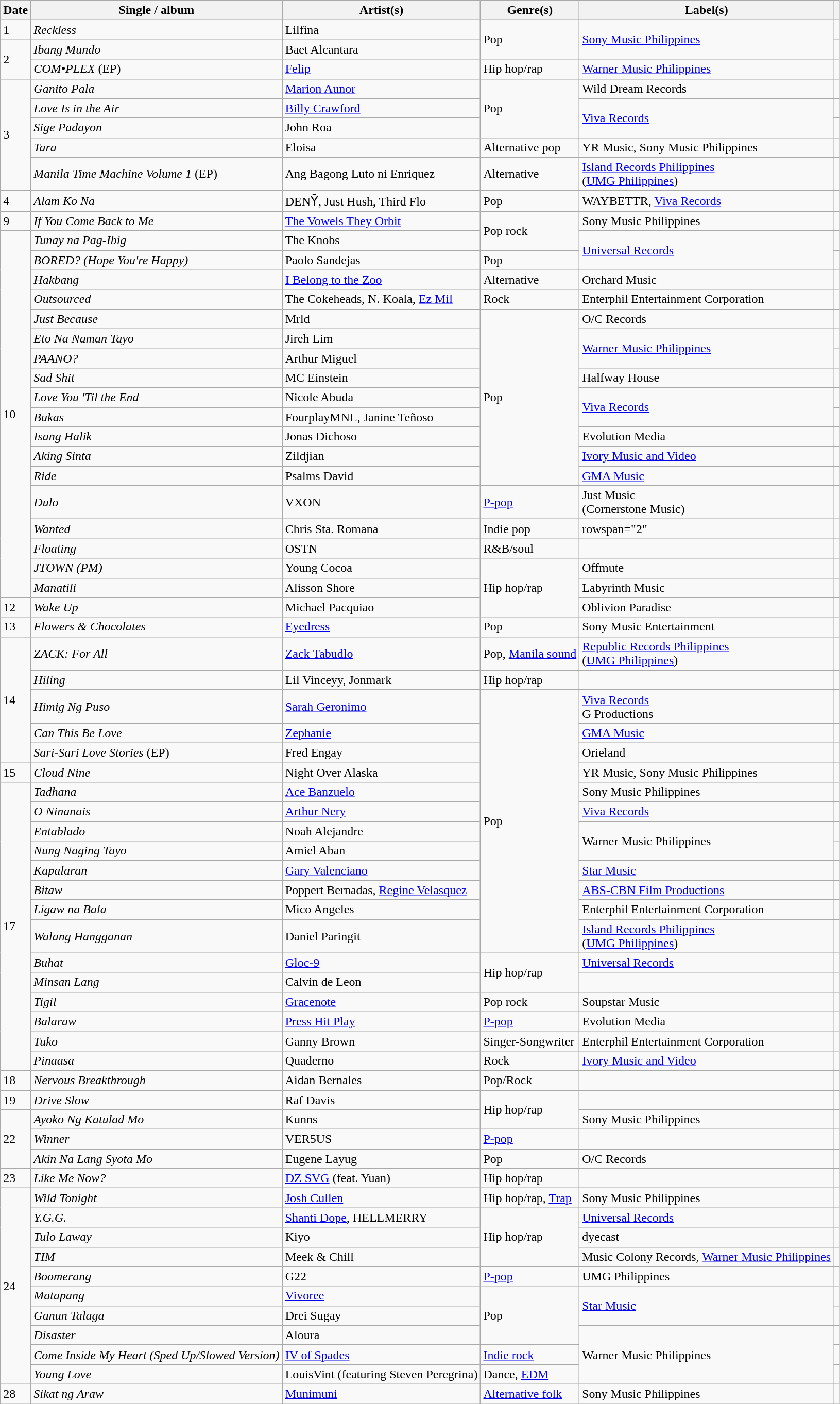<table class="wikitable">
<tr>
<th>Date</th>
<th>Single / album</th>
<th>Artist(s)</th>
<th>Genre(s)</th>
<th>Label(s)</th>
<th></th>
</tr>
<tr>
<td>1</td>
<td><em>Reckless</em></td>
<td>Lilfina</td>
<td rowspan="2">Pop</td>
<td rowspan="2"><a href='#'>Sony Music Philippines</a></td>
<td></td>
</tr>
<tr>
<td rowspan="2">2</td>
<td><em>Ibang Mundo</em></td>
<td>Baet Alcantara</td>
<td></td>
</tr>
<tr>
<td><em>COM•PLEX</em> (EP)</td>
<td><a href='#'>Felip</a></td>
<td>Hip hop/rap</td>
<td><a href='#'>Warner Music Philippines</a></td>
<td></td>
</tr>
<tr>
<td rowspan="5">3</td>
<td><em>Ganito Pala</em></td>
<td><a href='#'>Marion Aunor</a></td>
<td rowspan="3">Pop</td>
<td>Wild Dream Records</td>
<td></td>
</tr>
<tr>
<td><em>Love Is in the Air</em></td>
<td><a href='#'>Billy Crawford</a></td>
<td rowspan="2"><a href='#'>Viva Records</a></td>
<td></td>
</tr>
<tr>
<td><em>Sige Padayon</em></td>
<td>John Roa</td>
<td></td>
</tr>
<tr>
<td><em>Tara</em></td>
<td>Eloisa</td>
<td>Alternative pop</td>
<td>YR Music, Sony Music Philippines</td>
<td></td>
</tr>
<tr>
<td><em>Manila Time Machine Volume 1</em> (EP)</td>
<td>Ang Bagong Luto ni Enriquez</td>
<td>Alternative</td>
<td><a href='#'>Island Records Philippines</a><br>(<a href='#'>UMG Philippines</a>)</td>
<td></td>
</tr>
<tr>
<td>4</td>
<td><em>Alam Ko Na</em></td>
<td>DENȲ, Just Hush, Third Flo</td>
<td>Pop</td>
<td>WAYBETTR, <a href='#'>Viva Records</a></td>
</tr>
<tr>
<td>9</td>
<td><em>If You Come Back to Me</em></td>
<td><a href='#'>The Vowels They Orbit</a></td>
<td rowspan="2">Pop rock</td>
<td>Sony Music Philippines</td>
<td></td>
</tr>
<tr>
<td rowspan="18">10</td>
<td><em>Tunay na Pag-Ibig</em></td>
<td>The Knobs</td>
<td rowspan="2"><a href='#'>Universal Records</a></td>
<td></td>
</tr>
<tr>
<td><em>BORED? (Hope You're Happy)</em></td>
<td>Paolo Sandejas</td>
<td>Pop</td>
<td></td>
</tr>
<tr>
<td><em>Hakbang</em></td>
<td><a href='#'>I Belong to the Zoo</a></td>
<td>Alternative</td>
<td>Orchard Music</td>
<td></td>
</tr>
<tr>
<td><em>Outsourced</em></td>
<td>The Cokeheads, N. Koala, <a href='#'>Ez Mil</a></td>
<td>Rock</td>
<td>Enterphil Entertainment Corporation</td>
<td></td>
</tr>
<tr>
<td><em>Just Because</em></td>
<td>Mrld</td>
<td rowspan="9">Pop</td>
<td>O/C Records</td>
<td></td>
</tr>
<tr>
<td><em>Eto Na Naman Tayo</em></td>
<td>Jireh Lim</td>
<td rowspan="2"><a href='#'>Warner Music Philippines</a></td>
<td></td>
</tr>
<tr>
<td><em>PAANO?</em></td>
<td>Arthur Miguel</td>
<td></td>
</tr>
<tr>
<td><em>Sad Shit</em></td>
<td>MC Einstein</td>
<td>Halfway House</td>
<td></td>
</tr>
<tr>
<td><em>Love You 'Til the End</em></td>
<td>Nicole Abuda</td>
<td rowspan="2"><a href='#'>Viva Records</a></td>
<td></td>
</tr>
<tr>
<td><em>Bukas</em></td>
<td>FourplayMNL, Janine Teñoso</td>
<td></td>
</tr>
<tr>
<td><em>Isang Halik</em></td>
<td>Jonas Dichoso</td>
<td>Evolution Media</td>
<td></td>
</tr>
<tr>
<td><em>Aking Sinta</em></td>
<td>Zildjian</td>
<td><a href='#'>Ivory Music and Video</a></td>
<td></td>
</tr>
<tr>
<td><em>Ride</em></td>
<td>Psalms David</td>
<td><a href='#'>GMA Music</a></td>
<td></td>
</tr>
<tr>
<td><em>Dulo</em></td>
<td>VXON</td>
<td><a href='#'>P-pop</a></td>
<td>Just Music<br>(Cornerstone Music)</td>
<td></td>
</tr>
<tr>
<td><em>Wanted</em></td>
<td>Chris Sta. Romana</td>
<td>Indie pop</td>
<td>rowspan="2" </td>
<td></td>
</tr>
<tr>
<td><em>Floating</em></td>
<td>OSTN</td>
<td>R&B/soul</td>
<td></td>
</tr>
<tr>
<td><em>JTOWN (PM)</em></td>
<td>Young Cocoa</td>
<td rowspan="3">Hip hop/rap</td>
<td>Offmute</td>
<td></td>
</tr>
<tr>
<td><em>Manatili</em></td>
<td>Alisson Shore</td>
<td>Labyrinth Music</td>
<td></td>
</tr>
<tr>
<td>12</td>
<td><em>Wake Up</em></td>
<td>Michael Pacquiao</td>
<td>Oblivion Paradise</td>
<td></td>
</tr>
<tr>
<td>13</td>
<td><em>Flowers & Chocolates</em></td>
<td><a href='#'>Eyedress</a></td>
<td>Pop</td>
<td>Sony Music Entertainment</td>
<td></td>
</tr>
<tr>
<td rowspan="5">14</td>
<td><em>ZACK: For All</em></td>
<td><a href='#'>Zack Tabudlo</a></td>
<td>Pop, <a href='#'>Manila sound</a></td>
<td><a href='#'>Republic Records Philippines</a><br>(<a href='#'>UMG Philippines</a>)</td>
<td></td>
</tr>
<tr>
<td><em>Hiling</em></td>
<td>Lil Vinceyy, Jonmark</td>
<td>Hip hop/rap</td>
<td></td>
<td></td>
</tr>
<tr>
<td><em>Himig Ng Puso</em></td>
<td><a href='#'>Sarah Geronimo</a></td>
<td rowspan="12">Pop</td>
<td><a href='#'>Viva Records</a><br>G Productions</td>
<td></td>
</tr>
<tr>
<td><em>Can This Be Love</em></td>
<td><a href='#'>Zephanie</a></td>
<td><a href='#'>GMA Music</a></td>
<td></td>
</tr>
<tr>
<td><em>Sari-Sari Love Stories</em> (EP)</td>
<td>Fred Engay</td>
<td>Orieland</td>
<td></td>
</tr>
<tr>
<td>15</td>
<td><em>Cloud Nine</em></td>
<td>Night Over Alaska</td>
<td>YR Music, Sony Music Philippines</td>
<td></td>
</tr>
<tr>
<td rowspan="14">17</td>
<td><em>Tadhana</em></td>
<td><a href='#'>Ace Banzuelo</a></td>
<td>Sony Music Philippines</td>
<td></td>
</tr>
<tr>
<td><em>O Ninanais</em></td>
<td><a href='#'>Arthur Nery</a></td>
<td><a href='#'>Viva Records</a></td>
<td></td>
</tr>
<tr>
<td><em>Entablado</em></td>
<td>Noah Alejandre</td>
<td rowspan="2">Warner Music Philippines</td>
<td></td>
</tr>
<tr>
<td><em>Nung Naging Tayo</em></td>
<td>Amiel Aban</td>
<td></td>
</tr>
<tr>
<td><em>Kapalaran</em></td>
<td><a href='#'>Gary Valenciano</a></td>
<td><a href='#'>Star Music</a></td>
<td></td>
</tr>
<tr>
<td><em>Bitaw</em></td>
<td>Poppert Bernadas, <a href='#'>Regine Velasquez</a></td>
<td><a href='#'>ABS-CBN Film Productions</a></td>
<td></td>
</tr>
<tr>
<td><em>Ligaw na Bala</em></td>
<td>Mico Angeles</td>
<td>Enterphil Entertainment Corporation</td>
<td></td>
</tr>
<tr>
<td><em>Walang Hangganan</em></td>
<td>Daniel Paringit</td>
<td><a href='#'>Island Records Philippines</a><br>(<a href='#'>UMG Philippines</a>)</td>
<td></td>
</tr>
<tr>
<td><em>Buhat</em></td>
<td><a href='#'>Gloc-9</a></td>
<td rowspan="2">Hip hop/rap</td>
<td><a href='#'>Universal Records</a></td>
<td></td>
</tr>
<tr>
<td><em>Minsan Lang</em></td>
<td>Calvin de Leon</td>
<td></td>
</tr>
<tr>
<td><em>Tigil</em></td>
<td><a href='#'>Gracenote</a></td>
<td>Pop rock</td>
<td>Soupstar Music</td>
<td></td>
</tr>
<tr>
<td><em>Balaraw</em></td>
<td><a href='#'>Press Hit Play</a></td>
<td><a href='#'>P-pop</a></td>
<td>Evolution Media</td>
<td></td>
</tr>
<tr>
<td><em>Tuko</em></td>
<td>Ganny Brown</td>
<td>Singer-Songwriter</td>
<td>Enterphil Entertainment Corporation</td>
<td></td>
</tr>
<tr>
<td><em>Pinaasa</em></td>
<td>Quaderno</td>
<td>Rock</td>
<td><a href='#'>Ivory Music and Video</a></td>
<td></td>
</tr>
<tr>
<td>18</td>
<td><em>Nervous Breakthrough</em></td>
<td>Aidan Bernales</td>
<td>Pop/Rock</td>
<td></td>
<td></td>
</tr>
<tr>
<td>19</td>
<td><em>Drive Slow</em></td>
<td>Raf Davis</td>
<td rowspan="2">Hip hop/rap</td>
<td></td>
<td></td>
</tr>
<tr>
<td rowspan="3">22</td>
<td><em>Ayoko Ng Katulad Mo</em></td>
<td>Kunns</td>
<td>Sony Music Philippines</td>
<td></td>
</tr>
<tr>
<td><em>Winner</em></td>
<td>VER5US</td>
<td><a href='#'>P-pop</a></td>
<td></td>
<td></td>
</tr>
<tr>
<td><em>Akin Na Lang Syota Mo</em></td>
<td>Eugene Layug</td>
<td>Pop</td>
<td>O/C Records</td>
<td></td>
</tr>
<tr>
<td>23</td>
<td><em>Like Me Now?</em></td>
<td><a href='#'>DZ SVG</a> (feat. Yuan)</td>
<td>Hip hop/rap</td>
<td></td>
<td></td>
</tr>
<tr>
<td rowspan="10">24</td>
<td><em>Wild Tonight</em></td>
<td><a href='#'>Josh Cullen</a></td>
<td>Hip hop/rap, <a href='#'>Trap</a></td>
<td>Sony Music Philippines</td>
<td></td>
</tr>
<tr>
<td><em>Y.G.G.</em></td>
<td><a href='#'>Shanti Dope</a>, HELLMERRY</td>
<td rowspan="3">Hip hop/rap</td>
<td><a href='#'>Universal Records</a></td>
<td></td>
</tr>
<tr>
<td><em>Tulo Laway</em></td>
<td>Kiyo</td>
<td>dyecast</td>
<td></td>
</tr>
<tr>
<td><em>TIM</em></td>
<td>Meek & Chill</td>
<td>Music Colony Records, <a href='#'>Warner Music Philippines</a></td>
</tr>
<tr>
<td><em>Boomerang</em></td>
<td>G22</td>
<td><a href='#'>P-pop</a></td>
<td>UMG Philippines</td>
<td></td>
</tr>
<tr>
<td><em>Matapang</em></td>
<td><a href='#'>Vivoree</a></td>
<td rowspan="3">Pop</td>
<td rowspan="2"><a href='#'>Star Music</a></td>
<td></td>
</tr>
<tr>
<td><em>Ganun Talaga</em></td>
<td>Drei Sugay</td>
<td></td>
</tr>
<tr>
<td><em>Disaster</em></td>
<td>Aloura</td>
<td rowspan="3">Warner Music Philippines</td>
<td></td>
</tr>
<tr>
<td><em>Come Inside My Heart (Sped Up/Slowed Version)</em></td>
<td><a href='#'>IV of Spades</a></td>
<td><a href='#'>Indie rock</a></td>
<td></td>
</tr>
<tr>
<td><em>Young Love</em></td>
<td>LouisVint (featuring Steven Peregrina)</td>
<td>Dance, <a href='#'>EDM</a></td>
<td></td>
</tr>
<tr>
<td>28</td>
<td><em>Sikat ng Araw</em></td>
<td><a href='#'>Munimuni</a></td>
<td><a href='#'>Alternative folk</a></td>
<td>Sony Music Philippines</td>
<td></td>
</tr>
</table>
